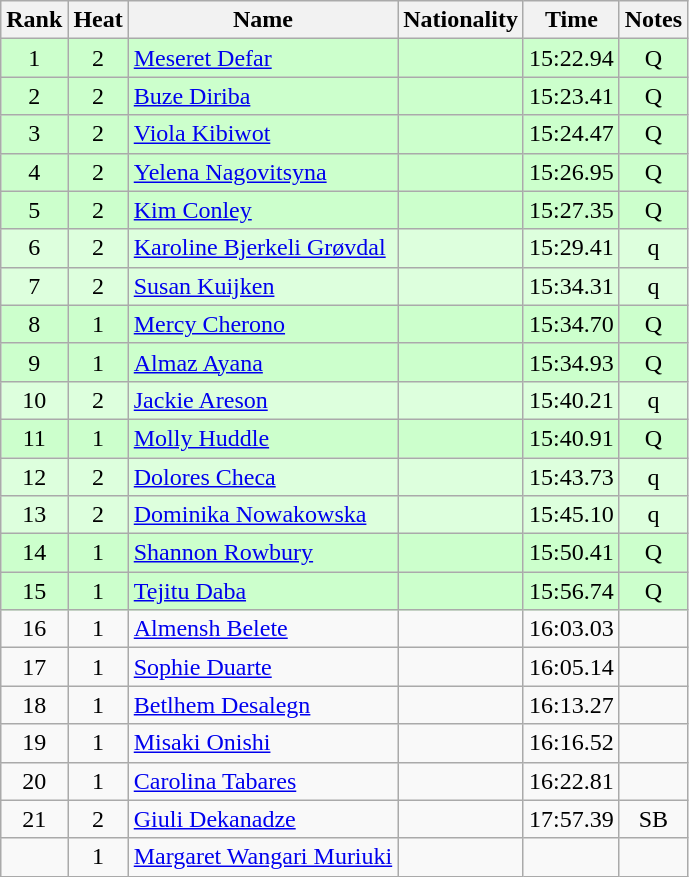<table class="wikitable sortable" style="text-align:center">
<tr>
<th>Rank</th>
<th>Heat</th>
<th>Name</th>
<th>Nationality</th>
<th>Time</th>
<th>Notes</th>
</tr>
<tr bgcolor=ccffcc>
<td>1</td>
<td>2</td>
<td align=left><a href='#'>Meseret Defar</a></td>
<td align=left></td>
<td>15:22.94</td>
<td>Q</td>
</tr>
<tr bgcolor=ccffcc>
<td>2</td>
<td>2</td>
<td align=left><a href='#'>Buze Diriba</a></td>
<td align=left></td>
<td>15:23.41</td>
<td>Q</td>
</tr>
<tr bgcolor=ccffcc>
<td>3</td>
<td>2</td>
<td align=left><a href='#'>Viola Kibiwot</a></td>
<td align=left></td>
<td>15:24.47</td>
<td>Q</td>
</tr>
<tr bgcolor=ccffcc>
<td>4</td>
<td>2</td>
<td align=left><a href='#'>Yelena Nagovitsyna</a></td>
<td align=left></td>
<td>15:26.95</td>
<td>Q</td>
</tr>
<tr bgcolor=ccffcc>
<td>5</td>
<td>2</td>
<td align=left><a href='#'>Kim Conley</a></td>
<td align=left></td>
<td>15:27.35</td>
<td>Q</td>
</tr>
<tr bgcolor=ddffdd>
<td>6</td>
<td>2</td>
<td align=left><a href='#'>Karoline Bjerkeli Grøvdal</a></td>
<td align=left></td>
<td>15:29.41</td>
<td>q</td>
</tr>
<tr bgcolor=ddffdd>
<td>7</td>
<td>2</td>
<td align=left><a href='#'>Susan Kuijken</a></td>
<td align=left></td>
<td>15:34.31</td>
<td>q</td>
</tr>
<tr bgcolor=ccffcc>
<td>8</td>
<td>1</td>
<td align=left><a href='#'>Mercy Cherono</a></td>
<td align=left></td>
<td>15:34.70</td>
<td>Q</td>
</tr>
<tr bgcolor=ccffcc>
<td>9</td>
<td>1</td>
<td align=left><a href='#'>Almaz Ayana</a></td>
<td align=left></td>
<td>15:34.93</td>
<td>Q</td>
</tr>
<tr bgcolor=ddffdd>
<td>10</td>
<td>2</td>
<td align=left><a href='#'>Jackie Areson</a></td>
<td align=left></td>
<td>15:40.21</td>
<td>q</td>
</tr>
<tr bgcolor=ccffcc>
<td>11</td>
<td>1</td>
<td align=left><a href='#'>Molly Huddle</a></td>
<td align=left></td>
<td>15:40.91</td>
<td>Q</td>
</tr>
<tr bgcolor=ddffdd>
<td>12</td>
<td>2</td>
<td align=left><a href='#'>Dolores Checa</a></td>
<td align=left></td>
<td>15:43.73</td>
<td>q</td>
</tr>
<tr bgcolor=ddffdd>
<td>13</td>
<td>2</td>
<td align=left><a href='#'>Dominika Nowakowska</a></td>
<td align=left></td>
<td>15:45.10</td>
<td>q</td>
</tr>
<tr bgcolor=ccffcc>
<td>14</td>
<td>1</td>
<td align=left><a href='#'>Shannon Rowbury</a></td>
<td align=left></td>
<td>15:50.41</td>
<td>Q</td>
</tr>
<tr bgcolor=ccffcc>
<td>15</td>
<td>1</td>
<td align=left><a href='#'>Tejitu Daba</a></td>
<td align=left></td>
<td>15:56.74</td>
<td>Q</td>
</tr>
<tr>
<td>16</td>
<td>1</td>
<td align=left><a href='#'>Almensh Belete</a></td>
<td align=left></td>
<td>16:03.03</td>
<td></td>
</tr>
<tr>
<td>17</td>
<td>1</td>
<td align=left><a href='#'>Sophie Duarte</a></td>
<td align=left></td>
<td>16:05.14</td>
<td></td>
</tr>
<tr>
<td>18</td>
<td>1</td>
<td align=left><a href='#'>Betlhem Desalegn</a></td>
<td align=left></td>
<td>16:13.27</td>
<td></td>
</tr>
<tr>
<td>19</td>
<td>1</td>
<td align=left><a href='#'>Misaki Onishi</a></td>
<td align=left></td>
<td>16:16.52</td>
<td></td>
</tr>
<tr>
<td>20</td>
<td>1</td>
<td align=left><a href='#'>Carolina Tabares</a></td>
<td align=left></td>
<td>16:22.81</td>
<td></td>
</tr>
<tr>
<td>21</td>
<td>2</td>
<td align=left><a href='#'>Giuli Dekanadze</a></td>
<td align=left></td>
<td>17:57.39</td>
<td>SB</td>
</tr>
<tr>
<td></td>
<td>1</td>
<td align=left><a href='#'>Margaret Wangari Muriuki</a></td>
<td align=left></td>
<td></td>
<td></td>
</tr>
</table>
